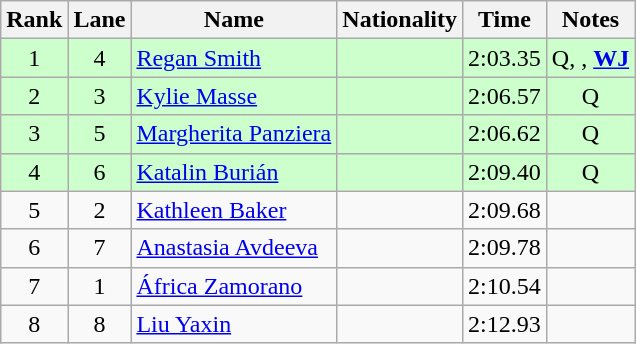<table class="wikitable sortable" style="text-align:center">
<tr>
<th>Rank</th>
<th>Lane</th>
<th>Name</th>
<th>Nationality</th>
<th>Time</th>
<th>Notes</th>
</tr>
<tr bgcolor=ccffcc>
<td>1</td>
<td>4</td>
<td align=left><a href='#'>Regan Smith</a></td>
<td align=left></td>
<td>2:03.35</td>
<td>Q, , <strong><a href='#'>WJ</a></strong></td>
</tr>
<tr bgcolor=ccffcc>
<td>2</td>
<td>3</td>
<td align=left><a href='#'>Kylie Masse</a></td>
<td align=left></td>
<td>2:06.57</td>
<td>Q</td>
</tr>
<tr bgcolor=ccffcc>
<td>3</td>
<td>5</td>
<td align=left><a href='#'>Margherita Panziera</a></td>
<td align=left></td>
<td>2:06.62</td>
<td>Q</td>
</tr>
<tr bgcolor=ccffcc>
<td>4</td>
<td>6</td>
<td align=left><a href='#'>Katalin Burián</a></td>
<td align=left></td>
<td>2:09.40</td>
<td>Q</td>
</tr>
<tr>
<td>5</td>
<td>2</td>
<td align=left><a href='#'>Kathleen Baker</a></td>
<td align=left></td>
<td>2:09.68</td>
<td></td>
</tr>
<tr>
<td>6</td>
<td>7</td>
<td align=left><a href='#'>Anastasia Avdeeva</a></td>
<td align=left></td>
<td>2:09.78</td>
<td></td>
</tr>
<tr>
<td>7</td>
<td>1</td>
<td align=left><a href='#'>África Zamorano</a></td>
<td align=left></td>
<td>2:10.54</td>
<td></td>
</tr>
<tr>
<td>8</td>
<td>8</td>
<td align=left><a href='#'>Liu Yaxin</a></td>
<td align=left></td>
<td>2:12.93</td>
<td></td>
</tr>
</table>
